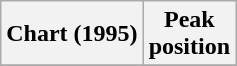<table class="wikitable plainrowheaders">
<tr>
<th scope="col">Chart (1995)</th>
<th scope="col">Peak<br>position</th>
</tr>
<tr>
</tr>
</table>
